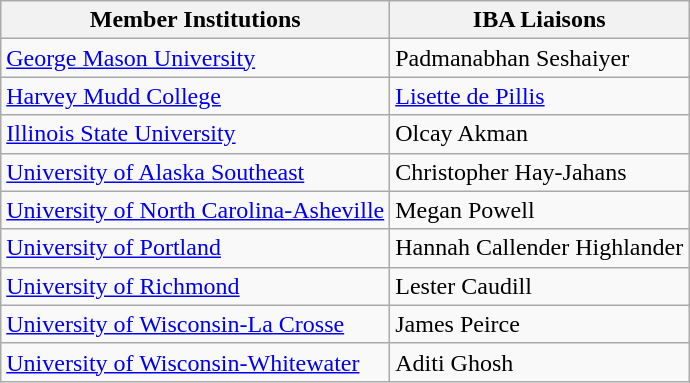<table class="wikitable">
<tr>
<th>Member Institutions</th>
<th>IBA Liaisons</th>
</tr>
<tr>
<td><a href='#'>George Mason University</a></td>
<td>Padmanabhan Seshaiyer</td>
</tr>
<tr>
<td><a href='#'>Harvey Mudd College</a></td>
<td><a href='#'>Lisette de Pillis</a></td>
</tr>
<tr>
<td><a href='#'>Illinois State University</a></td>
<td>Olcay Akman</td>
</tr>
<tr>
<td><a href='#'>University of Alaska Southeast</a></td>
<td>Christopher Hay-Jahans</td>
</tr>
<tr>
<td><a href='#'>University of North Carolina-Asheville</a></td>
<td>Megan Powell</td>
</tr>
<tr>
<td><a href='#'>University of Portland</a></td>
<td>Hannah Callender Highlander</td>
</tr>
<tr>
<td><a href='#'>University of Richmond</a></td>
<td>Lester Caudill</td>
</tr>
<tr>
<td><a href='#'>University of Wisconsin-La Crosse</a></td>
<td>James Peirce</td>
</tr>
<tr>
<td><a href='#'>University of Wisconsin-Whitewater</a></td>
<td>Aditi Ghosh</td>
</tr>
</table>
